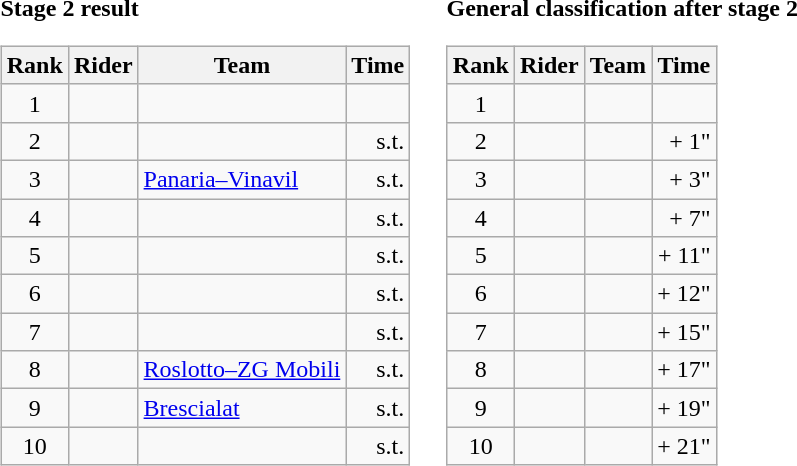<table>
<tr>
<td><strong>Stage 2 result</strong><br><table class="wikitable">
<tr>
<th scope="col">Rank</th>
<th scope="col">Rider</th>
<th scope="col">Team</th>
<th scope="col">Time</th>
</tr>
<tr>
<td style="text-align:center;">1</td>
<td></td>
<td></td>
<td style="text-align:right;"></td>
</tr>
<tr>
<td style="text-align:center;">2</td>
<td></td>
<td></td>
<td style="text-align:right;">s.t.</td>
</tr>
<tr>
<td style="text-align:center;">3</td>
<td></td>
<td><a href='#'>Panaria–Vinavil</a></td>
<td style="text-align:right;">s.t.</td>
</tr>
<tr>
<td style="text-align:center;">4</td>
<td></td>
<td></td>
<td style="text-align:right;">s.t.</td>
</tr>
<tr>
<td style="text-align:center;">5</td>
<td></td>
<td></td>
<td style="text-align:right;">s.t.</td>
</tr>
<tr>
<td style="text-align:center;">6</td>
<td></td>
<td></td>
<td style="text-align:right;">s.t.</td>
</tr>
<tr>
<td style="text-align:center;">7</td>
<td></td>
<td></td>
<td style="text-align:right;">s.t.</td>
</tr>
<tr>
<td style="text-align:center;">8</td>
<td></td>
<td><a href='#'>Roslotto–ZG Mobili</a></td>
<td style="text-align:right;">s.t.</td>
</tr>
<tr>
<td style="text-align:center;">9</td>
<td></td>
<td><a href='#'>Brescialat</a></td>
<td style="text-align:right;">s.t.</td>
</tr>
<tr>
<td style="text-align:center;">10</td>
<td></td>
<td></td>
<td style="text-align:right;">s.t.</td>
</tr>
</table>
</td>
<td></td>
<td><strong>General classification after stage 2</strong><br><table class="wikitable">
<tr>
<th scope="col">Rank</th>
<th scope="col">Rider</th>
<th scope="col">Team</th>
<th scope="col">Time</th>
</tr>
<tr>
<td style="text-align:center;">1</td>
<td> </td>
<td></td>
<td style="text-align:right;"></td>
</tr>
<tr>
<td style="text-align:center;">2</td>
<td></td>
<td></td>
<td style="text-align:right;">+ 1"</td>
</tr>
<tr>
<td style="text-align:center;">3</td>
<td></td>
<td></td>
<td style="text-align:right;">+ 3"</td>
</tr>
<tr>
<td style="text-align:center;">4</td>
<td></td>
<td></td>
<td style="text-align:right;">+ 7"</td>
</tr>
<tr>
<td style="text-align:center;">5</td>
<td></td>
<td></td>
<td style="text-align:right;">+ 11"</td>
</tr>
<tr>
<td style="text-align:center;">6</td>
<td></td>
<td></td>
<td style="text-align:right;">+ 12"</td>
</tr>
<tr>
<td style="text-align:center;">7</td>
<td></td>
<td></td>
<td style="text-align:right;">+ 15"</td>
</tr>
<tr>
<td style="text-align:center;">8</td>
<td></td>
<td></td>
<td style="text-align:right;">+ 17"</td>
</tr>
<tr>
<td style="text-align:center;">9</td>
<td></td>
<td></td>
<td style="text-align:right;">+ 19"</td>
</tr>
<tr>
<td style="text-align:center;">10</td>
<td></td>
<td></td>
<td style="text-align:right;">+ 21"</td>
</tr>
</table>
</td>
</tr>
</table>
